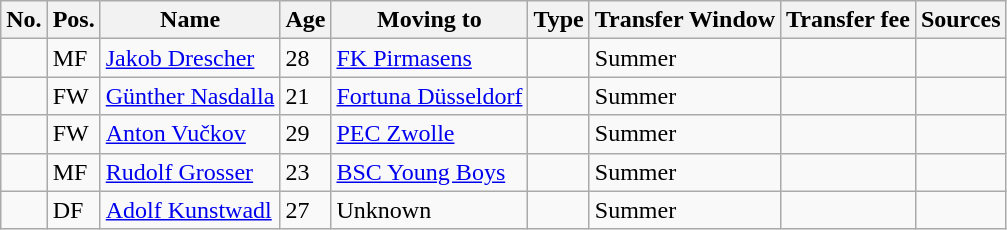<table class="wikitable">
<tr>
<th>No.</th>
<th>Pos.</th>
<th>Name</th>
<th>Age</th>
<th>Moving to</th>
<th>Type</th>
<th>Transfer Window</th>
<th>Transfer fee</th>
<th>Sources</th>
</tr>
<tr>
<td></td>
<td>MF</td>
<td><a href='#'>Jakob Drescher</a></td>
<td>28</td>
<td><a href='#'>FK Pirmasens</a></td>
<td></td>
<td>Summer</td>
<td></td>
<td></td>
</tr>
<tr>
<td></td>
<td>FW</td>
<td><a href='#'>Günther Nasdalla</a></td>
<td>21</td>
<td><a href='#'>Fortuna Düsseldorf</a></td>
<td></td>
<td>Summer</td>
<td></td>
<td></td>
</tr>
<tr>
<td></td>
<td>FW</td>
<td><a href='#'>Anton Vučkov</a></td>
<td>29</td>
<td><a href='#'>PEC Zwolle</a></td>
<td></td>
<td>Summer</td>
<td></td>
<td></td>
</tr>
<tr>
<td></td>
<td>MF</td>
<td><a href='#'>Rudolf Grosser</a></td>
<td>23</td>
<td><a href='#'>BSC Young Boys</a></td>
<td></td>
<td>Summer</td>
<td></td>
<td></td>
</tr>
<tr>
<td></td>
<td>DF</td>
<td><a href='#'>Adolf Kunstwadl</a></td>
<td>27</td>
<td>Unknown</td>
<td></td>
<td>Summer</td>
<td></td>
<td></td>
</tr>
</table>
